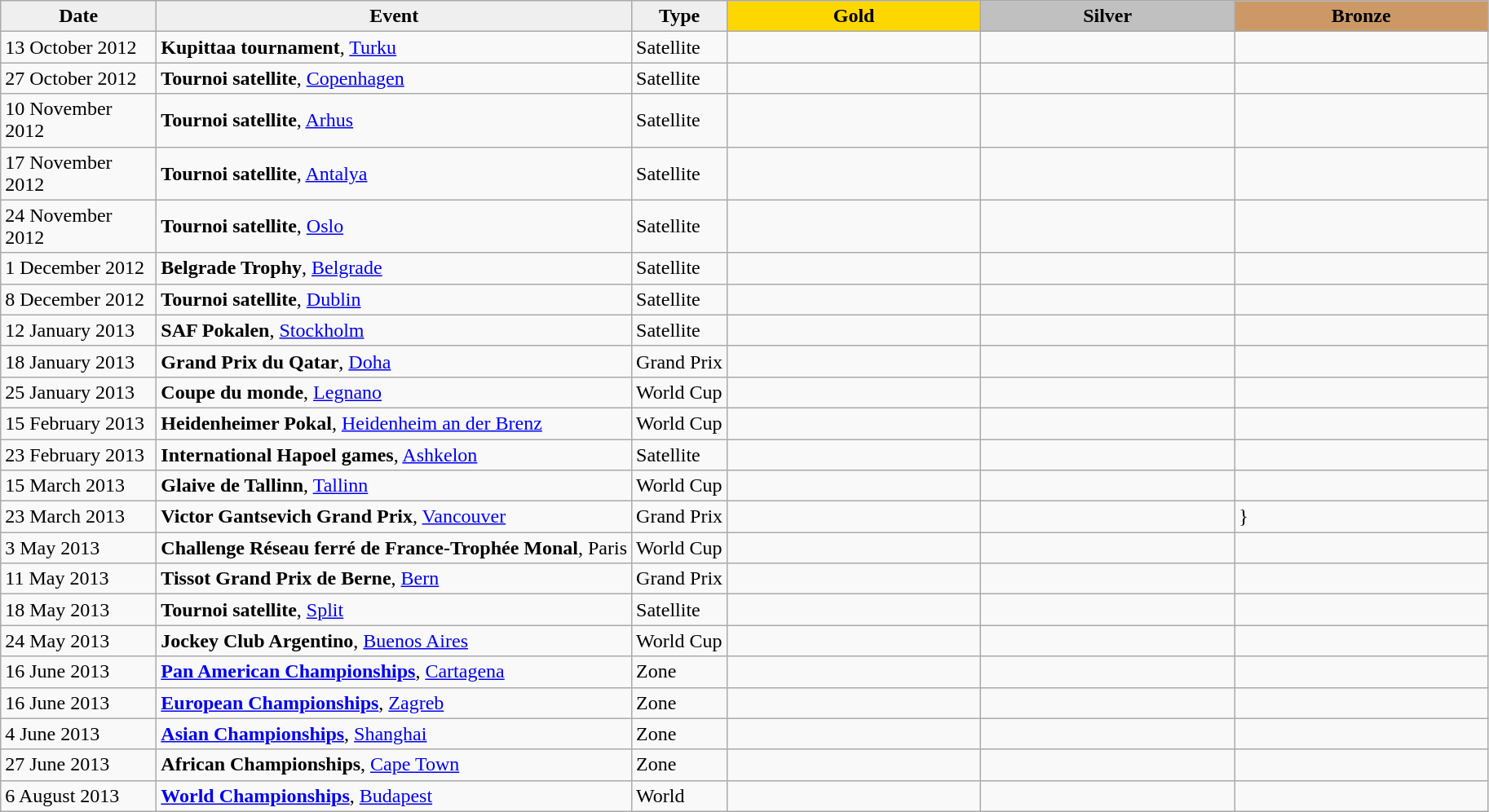<table class="wikitable plainrowheaders">
<tr align=center>
<th scope=col style="width:120px; background: #efefef;">Date</th>
<th scope=col style="background: #efefef;">Event</th>
<th scope=col style="background: #efefef;">Type</th>
<th scope="col" style="width:200px; background:gold;">Gold</th>
<th scope="col" style="width:200px; background:silver;">Silver</th>
<th scope="col" style="width:200px; background:#c96;">Bronze</th>
</tr>
<tr>
<td>13 October 2012</td>
<td><strong>Kupittaa tournament</strong>, <a href='#'>Turku</a></td>
<td>Satellite</td>
<td></td>
<td></td>
<td><br></td>
</tr>
<tr>
<td>27 October 2012</td>
<td><strong>Tournoi satellite</strong>, <a href='#'>Copenhagen</a></td>
<td>Satellite</td>
<td></td>
<td></td>
<td><br></td>
</tr>
<tr>
<td>10 November 2012</td>
<td><strong>Tournoi satellite</strong>, <a href='#'>Arhus</a></td>
<td>Satellite</td>
<td></td>
<td></td>
<td><br></td>
</tr>
<tr>
<td>17 November 2012</td>
<td><strong>Tournoi satellite</strong>, <a href='#'>Antalya</a></td>
<td>Satellite</td>
<td></td>
<td></td>
<td><br></td>
</tr>
<tr>
<td>24 November 2012</td>
<td><strong>Tournoi satellite</strong>, <a href='#'>Oslo</a></td>
<td>Satellite</td>
<td></td>
<td></td>
<td><br></td>
</tr>
<tr>
<td>1 December 2012</td>
<td><strong>Belgrade Trophy</strong>, <a href='#'>Belgrade</a></td>
<td>Satellite</td>
<td></td>
<td></td>
<td><br></td>
</tr>
<tr>
<td>8 December 2012</td>
<td><strong>Tournoi satellite</strong>, <a href='#'>Dublin</a></td>
<td>Satellite</td>
<td></td>
<td></td>
<td><br></td>
</tr>
<tr>
<td>12 January 2013</td>
<td><strong>SAF Pokalen</strong>, <a href='#'>Stockholm</a></td>
<td>Satellite</td>
<td></td>
<td></td>
<td><br></td>
</tr>
<tr>
<td>18 January 2013</td>
<td><strong>Grand Prix du Qatar</strong>, <a href='#'>Doha</a></td>
<td>Grand Prix</td>
<td></td>
<td></td>
<td><br></td>
</tr>
<tr>
<td>25 January 2013</td>
<td><strong>Coupe du monde</strong>, <a href='#'>Legnano</a></td>
<td>World Cup</td>
<td></td>
<td></td>
<td><br></td>
</tr>
<tr>
<td>15 February 2013</td>
<td><strong>Heidenheimer Pokal</strong>, <a href='#'>Heidenheim an der Brenz</a></td>
<td>World Cup</td>
<td></td>
<td></td>
<td><br></td>
</tr>
<tr>
<td>23 February 2013</td>
<td><strong>International Hapoel games</strong>, <a href='#'>Ashkelon</a></td>
<td>Satellite</td>
<td></td>
<td></td>
<td><br></td>
</tr>
<tr>
<td>15 March 2013</td>
<td><strong>Glaive de Tallinn</strong>, <a href='#'>Tallinn</a></td>
<td>World Cup</td>
<td></td>
<td></td>
<td><br></td>
</tr>
<tr>
<td>23 March 2013</td>
<td><strong>Victor Gantsevich Grand Prix</strong>, <a href='#'>Vancouver</a></td>
<td>Grand Prix</td>
<td></td>
<td></td>
<td>}<br></td>
</tr>
<tr>
<td>3 May 2013</td>
<td><strong>Challenge Réseau ferré de France-Trophée Monal</strong>, Paris</td>
<td>World Cup</td>
<td></td>
<td></td>
<td><br></td>
</tr>
<tr>
<td>11 May 2013</td>
<td><strong>Tissot Grand Prix de Berne</strong>, <a href='#'>Bern</a></td>
<td>Grand Prix</td>
<td></td>
<td></td>
<td><br></td>
</tr>
<tr>
<td>18 May 2013</td>
<td><strong>Tournoi satellite</strong>, <a href='#'>Split</a></td>
<td>Satellite</td>
<td></td>
<td></td>
<td><br></td>
</tr>
<tr>
<td>24 May 2013</td>
<td><strong>Jockey Club Argentino</strong>, <a href='#'>Buenos Aires</a></td>
<td>World Cup</td>
<td></td>
<td></td>
<td><br></td>
</tr>
<tr>
<td>16 June 2013</td>
<td><strong><a href='#'>Pan American Championships</a></strong>, <a href='#'>Cartagena</a></td>
<td>Zone</td>
<td></td>
<td></td>
<td><br></td>
</tr>
<tr>
<td>16 June 2013</td>
<td><strong><a href='#'>European Championships</a></strong>, <a href='#'>Zagreb</a></td>
<td>Zone</td>
<td></td>
<td></td>
<td><br></td>
</tr>
<tr>
<td>4 June 2013</td>
<td><strong><a href='#'>Asian Championships</a></strong>, <a href='#'>Shanghai</a></td>
<td>Zone</td>
<td></td>
<td></td>
<td><br></td>
</tr>
<tr>
<td>27 June 2013</td>
<td><strong>African Championships</strong>, <a href='#'>Cape Town</a></td>
<td>Zone</td>
<td></td>
<td></td>
<td><br></td>
</tr>
<tr>
<td>6 August 2013</td>
<td><strong><a href='#'>World Championships</a></strong>, <a href='#'>Budapest</a></td>
<td>World</td>
<td></td>
<td></td>
<td><br></td>
</tr>
</table>
